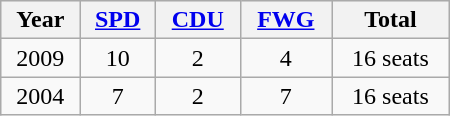<table class="wikitable" width="300">
<tr bgcolor="#eeeeee" align="center">
<th>Year</th>
<th><a href='#'>SPD</a></th>
<th><a href='#'>CDU</a></th>
<th><a href='#'>FWG</a></th>
<th>Total</th>
</tr>
<tr align="center">
<td>2009</td>
<td>10</td>
<td>2</td>
<td>4</td>
<td>16 seats</td>
</tr>
<tr align="center">
<td>2004</td>
<td>7</td>
<td>2</td>
<td>7</td>
<td>16 seats</td>
</tr>
</table>
